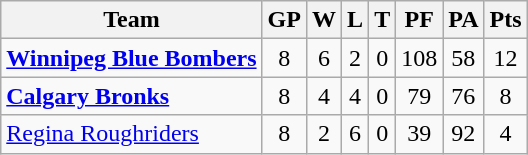<table class="wikitable">
<tr>
<th>Team</th>
<th>GP</th>
<th>W</th>
<th>L</th>
<th>T</th>
<th>PF</th>
<th>PA</th>
<th>Pts</th>
</tr>
<tr align="center">
<td align="left"><strong><a href='#'>Winnipeg Blue Bombers</a></strong></td>
<td>8</td>
<td>6</td>
<td>2</td>
<td>0</td>
<td>108</td>
<td>58</td>
<td>12</td>
</tr>
<tr align="center">
<td align="left"><strong><a href='#'>Calgary Bronks</a></strong></td>
<td>8</td>
<td>4</td>
<td>4</td>
<td>0</td>
<td>79</td>
<td>76</td>
<td>8</td>
</tr>
<tr align="center">
<td align="left"><a href='#'>Regina Roughriders</a></td>
<td>8</td>
<td>2</td>
<td>6</td>
<td>0</td>
<td>39</td>
<td>92</td>
<td>4</td>
</tr>
</table>
